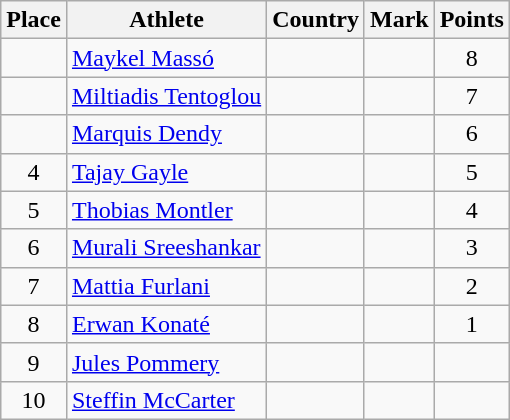<table class="wikitable">
<tr>
<th>Place</th>
<th>Athlete</th>
<th>Country</th>
<th>Mark</th>
<th>Points</th>
</tr>
<tr>
<td align=center></td>
<td><a href='#'>Maykel Massó</a></td>
<td></td>
<td> </td>
<td align=center>8</td>
</tr>
<tr>
<td align=center></td>
<td><a href='#'>Miltiadis Tentoglou</a></td>
<td></td>
<td> </td>
<td align=center>7</td>
</tr>
<tr>
<td align=center></td>
<td><a href='#'>Marquis Dendy</a></td>
<td></td>
<td> </td>
<td align=center>6</td>
</tr>
<tr>
<td align=center>4</td>
<td><a href='#'>Tajay Gayle</a></td>
<td></td>
<td> </td>
<td align=center>5</td>
</tr>
<tr>
<td align=center>5</td>
<td><a href='#'>Thobias Montler</a></td>
<td></td>
<td> </td>
<td align=center>4</td>
</tr>
<tr>
<td align=center>6</td>
<td><a href='#'>Murali Sreeshankar</a></td>
<td></td>
<td> </td>
<td align=center>3</td>
</tr>
<tr>
<td align=center>7</td>
<td><a href='#'>Mattia Furlani</a></td>
<td></td>
<td> </td>
<td align=center>2</td>
</tr>
<tr>
<td align=center>8</td>
<td><a href='#'>Erwan Konaté</a></td>
<td></td>
<td> </td>
<td align=center>1</td>
</tr>
<tr>
<td align=center>9</td>
<td><a href='#'>Jules Pommery</a></td>
<td></td>
<td> </td>
<td align=center></td>
</tr>
<tr>
<td align=center>10</td>
<td><a href='#'>Steffin McCarter</a></td>
<td></td>
<td> </td>
<td align=center></td>
</tr>
</table>
